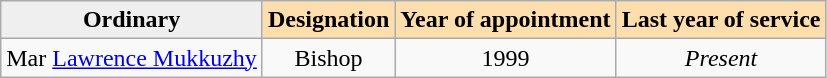<table class="wikitable">
<tr>
<th style="background: #efefef;">Ordinary</th>
<th style="background: #ffdead;">Designation</th>
<th style="background: #ffdead;">Year of appointment</th>
<th style="background: #ffdead;">Last year of service</th>
</tr>
<tr>
<td>Mar <a href='#'>Lawrence Mukkuzhy </a></td>
<td align="center">Bishop</td>
<td align="center">1999</td>
<td align="center"><em>Present</em></td>
</tr>
</table>
